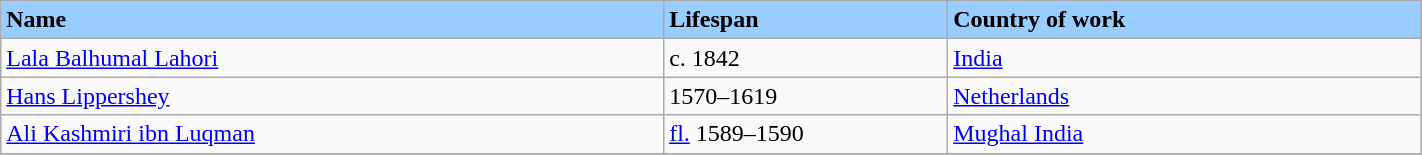<table class="wikitable" style="width:75%; background:light blue; color:black">
<tr>
<td width="35%" bgcolor="#99ccff"><strong>Name</strong></td>
<td width="15%" bgcolor="#99ccff"><strong> Lifespan</strong></td>
<td width="25%" bgcolor="#99ccff"><strong> Country of work </strong></td>
</tr>
<tr>
<td><a href='#'>Lala Balhumal Lahori</a></td>
<td>c. 1842</td>
<td><a href='#'>India</a></td>
</tr>
<tr>
<td><a href='#'>Hans Lippershey</a></td>
<td>1570–1619</td>
<td><a href='#'>Netherlands</a></td>
</tr>
<tr>
<td><a href='#'>Ali Kashmiri ibn Luqman</a></td>
<td><a href='#'>fl.</a> 1589–1590</td>
<td><a href='#'>Mughal India</a></td>
</tr>
<tr>
</tr>
</table>
